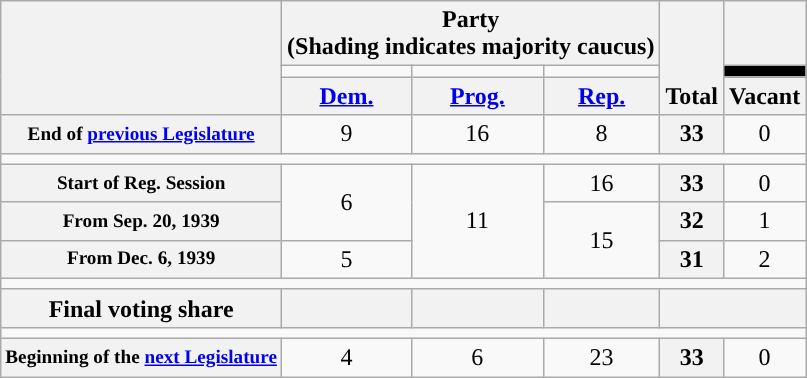<table class=wikitable style="text-align:center">
<tr style="vertical-align:bottom;">
<th rowspan=3></th>
<th colspan=3>Party <div>(Shading indicates majority caucus)</div></th>
<th rowspan=3>Total</th>
<th></th>
</tr>
<tr style="height:5px">
<td style="background-color:"></td>
<td style="background-color:"></td>
<td style="background-color:"></td>
<td style="background:black;"></td>
</tr>
<tr>
<th><a href='#'>Dem.</a></th>
<th><a href='#'>Prog.</a></th>
<th><a href='#'>Rep.</a></th>
<th>Vacant</th>
</tr>
<tr>
<th style="font-size:80%;">End of <a href='#'>previous Legislature</a></th>
<td>9</td>
<td>16</td>
<td>8</td>
<th>33</th>
<td>0</td>
</tr>
<tr>
<td colspan=6></td>
</tr>
<tr>
<th style="font-size:80%;">Start of Reg. Session</th>
<td rowspan="2">6</td>
<td rowspan="3">11</td>
<td>16</td>
<th>33</th>
<td>0</td>
</tr>
<tr>
<th style="font-size:80%;">From Sep. 20, 1939</th>
<td rowspan="2" >15</td>
<th>32</th>
<td>1</td>
</tr>
<tr>
<th style="font-size:80%;">From Dec. 6, 1939</th>
<td>5</td>
<th>31</th>
<td>2</td>
</tr>
<tr>
<td colspan=6></td>
</tr>
<tr>
<th>Final voting share</th>
<th></th>
<th></th>
<th></th>
<th colspan=2></th>
</tr>
<tr>
<td colspan=6></td>
</tr>
<tr>
<th style="font-size:80%;">Beginning of the <a href='#'>next Legislature</a></th>
<td>4</td>
<td>6</td>
<td>23</td>
<th>33</th>
<td>0</td>
</tr>
</table>
